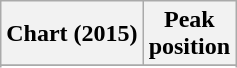<table class="wikitable sortable plainrowheaders" style="text-align:center;">
<tr>
<th>Chart (2015)</th>
<th>Peak<br>position</th>
</tr>
<tr>
</tr>
<tr>
</tr>
</table>
